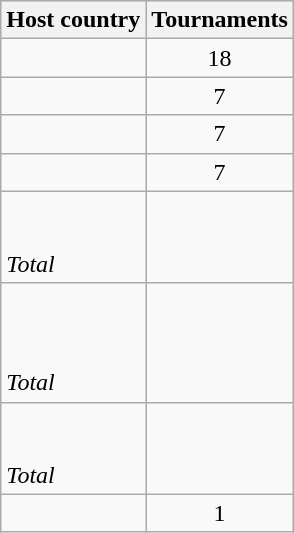<table class="wikitable sortable">
<tr bgcolor="#efefef" align=left>
<th>Host country</th>
<th>Tournaments</th>
</tr>
<tr align=center>
<td align="left"></td>
<td>18</td>
</tr>
<tr align=center>
<td align="left"></td>
<td>7</td>
</tr>
<tr align=center>
<td align="left"></td>
<td>7</td>
</tr>
<tr align=center>
<td align="left"></td>
<td>7</td>
</tr>
<tr align=center>
<td align=left><br><em></em><br><em>Total</em> </td>
<td></td>
</tr>
<tr align=center>
<td align=left><br><em></em><br><em></em><br><em>Total</em> </td>
<td></td>
</tr>
<tr align=center>
<td align=left><br><em></em><br><em>Total</em> </td>
<td></td>
</tr>
<tr align=center>
<td align="left"></td>
<td>1</td>
</tr>
</table>
